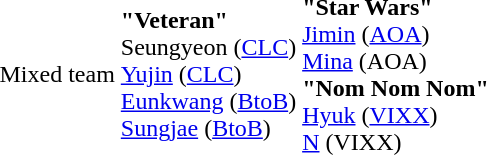<table>
<tr>
<td>Mixed team</td>
<td><strong>"Veteran"</strong><br>Seungyeon (<a href='#'>CLC</a>)<br> <a href='#'>Yujin</a> (<a href='#'>CLC</a>)<br><a href='#'>Eunkwang</a> (<a href='#'>BtoB</a>)<br><a href='#'>Sungjae</a> (<a href='#'>BtoB</a>)</td>
<td><strong>"Star Wars"</strong><br><a href='#'>Jimin</a> (<a href='#'>AOA</a>)<br><a href='#'>Mina</a> (AOA)<br><strong>"Nom Nom Nom"</strong><br><a href='#'>Hyuk</a> (<a href='#'>VIXX</a>)<br><a href='#'>N</a> (VIXX)</td>
<td></td>
</tr>
</table>
